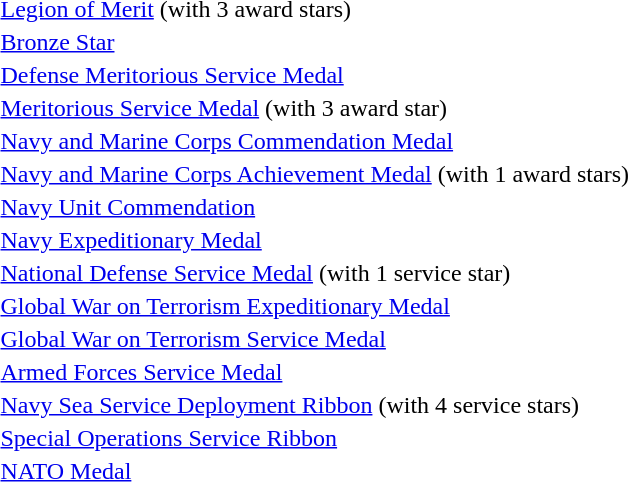<table>
<tr>
<td></td>
<td><a href='#'>Legion of Merit</a> (with 3 award stars)</td>
</tr>
<tr>
<td></td>
<td><a href='#'>Bronze Star</a></td>
</tr>
<tr>
<td></td>
<td><a href='#'>Defense Meritorious Service Medal</a></td>
</tr>
<tr>
<td></td>
<td><a href='#'>Meritorious Service Medal</a> (with 3 award star)</td>
</tr>
<tr>
<td></td>
<td><a href='#'>Navy and Marine Corps Commendation Medal</a></td>
</tr>
<tr>
<td></td>
<td><a href='#'>Navy and Marine Corps Achievement Medal</a> (with 1 award stars)</td>
</tr>
<tr>
<td></td>
<td><a href='#'>Navy Unit Commendation</a></td>
</tr>
<tr>
<td></td>
<td><a href='#'>Navy Expeditionary Medal</a></td>
</tr>
<tr>
<td></td>
<td><a href='#'>National Defense Service Medal</a> (with 1 service star)</td>
</tr>
<tr>
<td></td>
<td><a href='#'>Global War on Terrorism Expeditionary Medal</a></td>
</tr>
<tr>
<td></td>
<td><a href='#'>Global War on Terrorism Service Medal</a></td>
</tr>
<tr>
<td></td>
<td><a href='#'>Armed Forces Service Medal</a></td>
</tr>
<tr>
<td></td>
<td><a href='#'>Navy Sea Service Deployment Ribbon</a> (with 4 service stars)</td>
</tr>
<tr>
<td></td>
<td><a href='#'>Special Operations Service Ribbon</a></td>
</tr>
<tr>
<td></td>
<td><a href='#'>NATO Medal</a></td>
</tr>
</table>
